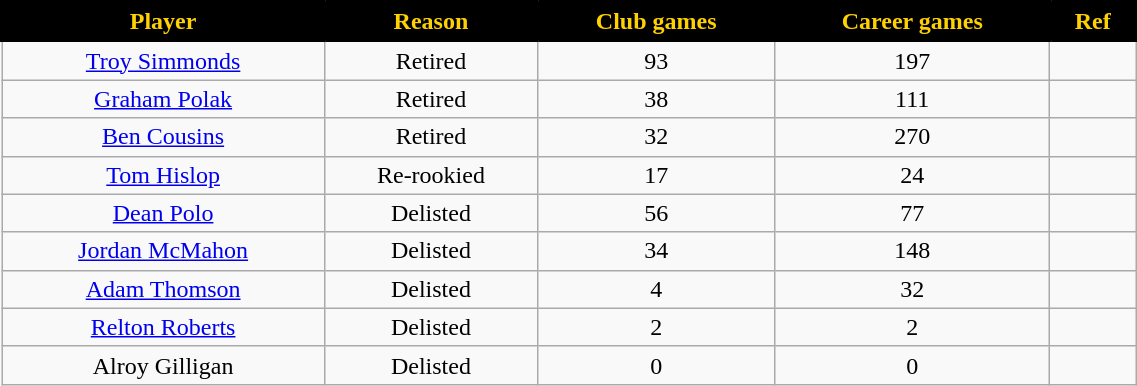<table class="wikitable" style="text-align:center; font-size:100%; width:60%;">
<tr>
<th style="background:black; color:#FED102; border: solid black 2px;">Player</th>
<th style="background:black; color:#FED102; border: solid black 2px;">Reason</th>
<th style="background:black; color:#FED102; border: solid black 2px;">Club games</th>
<th style="background:black; color:#FED102; border: solid black 2px;">Career games</th>
<th style="background:black; color:#FED102; border: solid black 2px;">Ref</th>
</tr>
<tr>
<td><a href='#'>Troy Simmonds</a></td>
<td>Retired</td>
<td>93</td>
<td>197</td>
<td></td>
</tr>
<tr>
<td><a href='#'>Graham Polak</a></td>
<td>Retired</td>
<td>38</td>
<td>111</td>
<td></td>
</tr>
<tr>
<td><a href='#'>Ben Cousins</a></td>
<td>Retired</td>
<td>32</td>
<td>270</td>
<td></td>
</tr>
<tr>
<td><a href='#'>Tom Hislop</a></td>
<td>Re-rookied</td>
<td>17</td>
<td>24</td>
<td></td>
</tr>
<tr>
<td><a href='#'>Dean Polo</a></td>
<td>Delisted</td>
<td>56</td>
<td>77</td>
<td></td>
</tr>
<tr>
<td><a href='#'>Jordan McMahon</a></td>
<td>Delisted</td>
<td>34</td>
<td>148</td>
<td></td>
</tr>
<tr>
<td><a href='#'>Adam Thomson</a></td>
<td>Delisted</td>
<td>4</td>
<td>32</td>
<td></td>
</tr>
<tr>
<td><a href='#'>Relton Roberts</a></td>
<td>Delisted</td>
<td>2</td>
<td>2</td>
<td></td>
</tr>
<tr>
<td>Alroy Gilligan</td>
<td>Delisted</td>
<td>0</td>
<td>0</td>
<td></td>
</tr>
</table>
